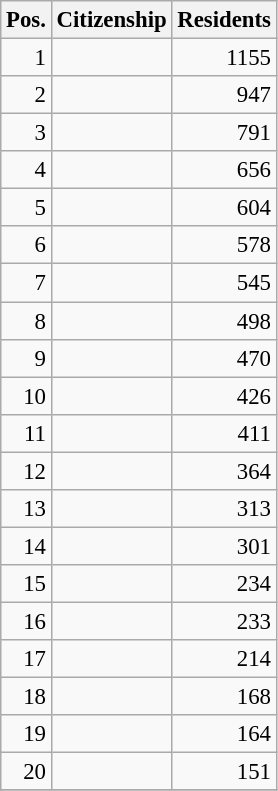<table class="wikitable collapsible collapsed" style="text-align:right; font-size:95%;">
<tr>
<th>Pos.</th>
<th>Citizenship</th>
<th>Residents</th>
</tr>
<tr>
<td>1</td>
<td align=left></td>
<td>1155</td>
</tr>
<tr>
<td>2</td>
<td align=left></td>
<td>947</td>
</tr>
<tr>
<td>3</td>
<td align=left></td>
<td>791</td>
</tr>
<tr>
<td>4</td>
<td align=left></td>
<td>656</td>
</tr>
<tr>
<td>5</td>
<td align=left></td>
<td>604</td>
</tr>
<tr>
<td>6</td>
<td align=left></td>
<td>578</td>
</tr>
<tr>
<td>7</td>
<td align=left></td>
<td>545</td>
</tr>
<tr>
<td>8</td>
<td align=left></td>
<td>498</td>
</tr>
<tr>
<td>9</td>
<td align=left></td>
<td>470</td>
</tr>
<tr>
<td>10</td>
<td align=left></td>
<td>426</td>
</tr>
<tr>
<td>11</td>
<td align=left></td>
<td>411</td>
</tr>
<tr>
<td>12</td>
<td align=left></td>
<td>364</td>
</tr>
<tr>
<td>13</td>
<td align=left></td>
<td>313</td>
</tr>
<tr>
<td>14</td>
<td align=left></td>
<td>301</td>
</tr>
<tr>
<td>15</td>
<td align=left></td>
<td>234</td>
</tr>
<tr>
<td>16</td>
<td align=left></td>
<td>233</td>
</tr>
<tr>
<td>17</td>
<td align=left></td>
<td>214</td>
</tr>
<tr>
<td>18</td>
<td align=left></td>
<td>168</td>
</tr>
<tr>
<td>19</td>
<td align=left></td>
<td>164</td>
</tr>
<tr>
<td>20</td>
<td align=left></td>
<td>151</td>
</tr>
<tr>
</tr>
</table>
